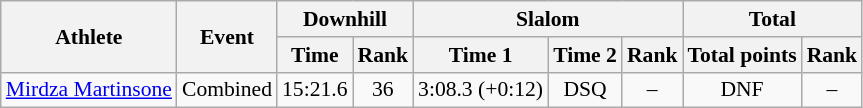<table class="wikitable" style="font-size:90%">
<tr>
<th rowspan="2">Athlete</th>
<th rowspan="2">Event</th>
<th colspan="2">Downhill</th>
<th colspan="3">Slalom</th>
<th colspan="2">Total</th>
</tr>
<tr>
<th>Time</th>
<th>Rank</th>
<th>Time 1</th>
<th>Time 2</th>
<th>Rank</th>
<th>Total points</th>
<th>Rank</th>
</tr>
<tr>
<td><a href='#'>Mirdza Martinsone</a></td>
<td>Combined</td>
<td align="center">15:21.6</td>
<td align="center">36</td>
<td align="center">3:08.3 (+0:12)</td>
<td align="center">DSQ</td>
<td align="center">–</td>
<td align="center">DNF</td>
<td align="center">–</td>
</tr>
</table>
